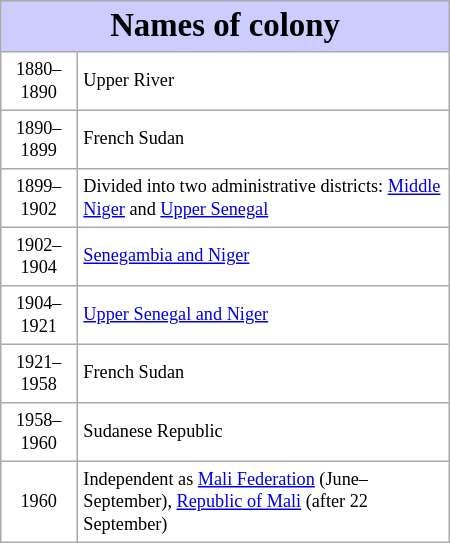<table border="1" cellpadding="4" cellspacing="0" style="float:right; width:300px; margin:0.5em 0 1em 1em; background:White; border:1px #aaa solid; border-collapse:collapse; font-size:95%;">
<tr>
<th colspan="2" style="background:#ccf; text-align:center;"><big><big>Names of colony</big></big></th>
</tr>
<tr>
<td style="font-size:80%; text-align:center;">1880–1890</td>
<td style="font-size: 80%;">Upper River</td>
</tr>
<tr>
<td style="font-size:80%; text-align:center;">1890–1899</td>
<td style="font-size: 80%;">French Sudan</td>
</tr>
<tr>
<td style="font-size:80%; text-align:center;">1899–1902</td>
<td style="font-size: 80%;">Divided into two administrative districts: <a href='#'>Middle Niger</a> and <a href='#'>Upper Senegal</a></td>
</tr>
<tr>
<td style="font-size:80%; text-align:center;">1902–1904</td>
<td style="font-size: 80%;"><a href='#'>Senegambia and Niger</a></td>
</tr>
<tr>
<td style="font-size:80%; text-align:center;">1904–1921</td>
<td style="font-size: 80%;"><a href='#'>Upper Senegal and Niger</a></td>
</tr>
<tr>
<td style="font-size:80%; text-align:center;">1921–1958</td>
<td style="font-size: 80%;">French Sudan</td>
</tr>
<tr>
<td style="font-size:80%; text-align:center;">1958–1960</td>
<td style="font-size: 80%;">Sudanese Republic</td>
</tr>
<tr>
<td style="font-size:80%; text-align:center;">1960</td>
<td style="font-size: 80%;">Independent as <a href='#'>Mali Federation</a> (June–September), <a href='#'>Republic of Mali</a> (after 22 September)</td>
</tr>
</table>
